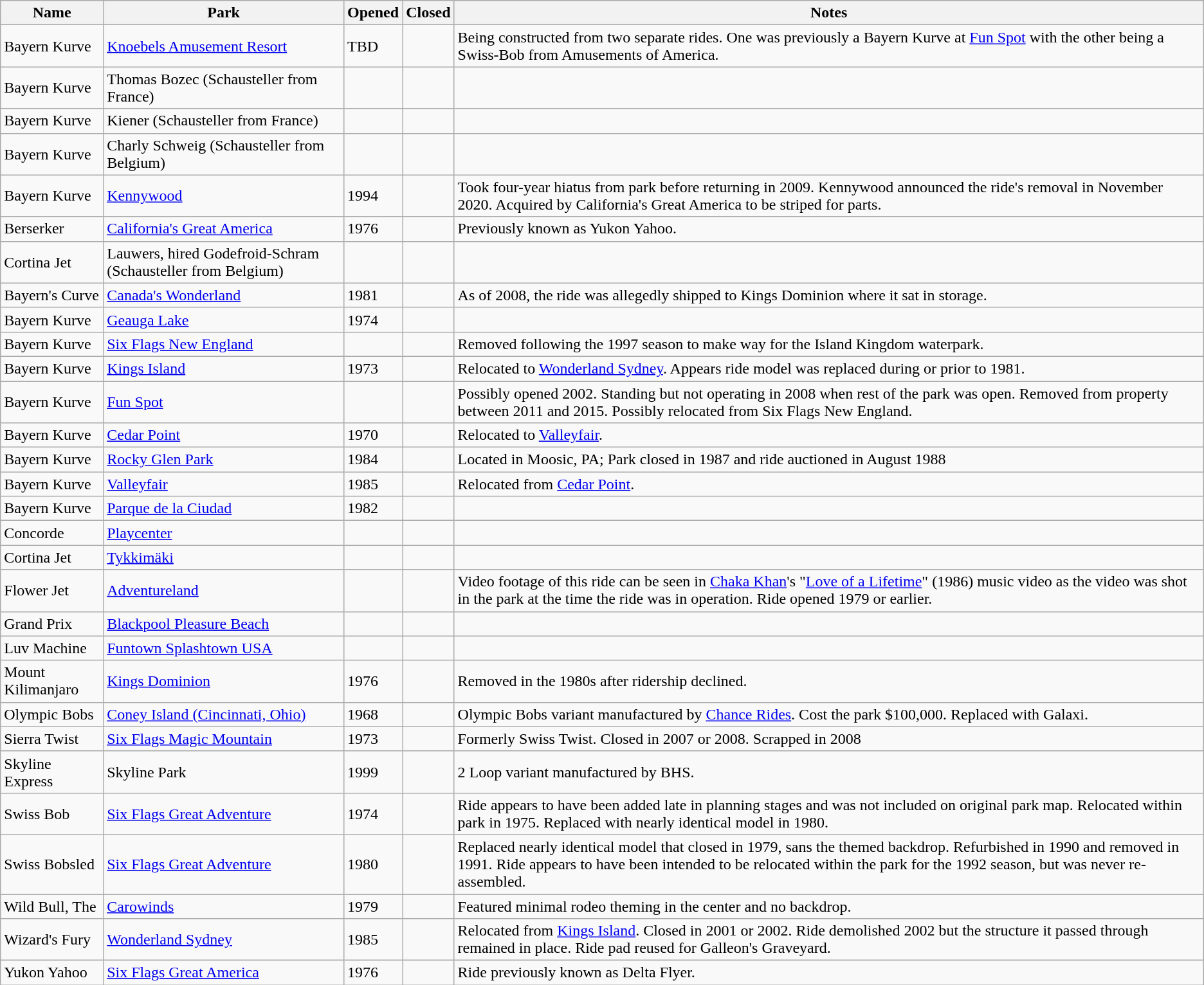<table class="wikitable">
<tr>
<th>Name</th>
<th>Park</th>
<th>Opened</th>
<th>Closed</th>
<th>Notes</th>
</tr>
<tr>
<td>Bayern Kurve</td>
<td><a href='#'>Knoebels Amusement Resort</a></td>
<td>TBD</td>
<td></td>
<td>Being constructed from two separate rides. One was previously a Bayern Kurve at <a href='#'>Fun Spot</a> with the other being a Swiss-Bob from Amusements of America.</td>
</tr>
<tr>
<td>Bayern Kurve</td>
<td>Thomas Bozec (Schausteller from France)</td>
<td></td>
<td></td>
<td></td>
</tr>
<tr>
<td>Bayern Kurve</td>
<td>Kiener (Schausteller from France)</td>
<td></td>
<td></td>
<td></td>
</tr>
<tr>
<td>Bayern Kurve</td>
<td>Charly Schweig (Schausteller from Belgium)</td>
<td></td>
<td></td>
<td></td>
</tr>
<tr>
<td>Bayern Kurve</td>
<td><a href='#'>Kennywood</a></td>
<td>1994</td>
<td></td>
<td>Took four-year hiatus from park before returning in 2009. Kennywood announced the ride's removal in November 2020. Acquired by California's Great America to be striped for parts.</td>
</tr>
<tr>
<td>Berserker</td>
<td><a href='#'>California's Great America</a></td>
<td>1976</td>
<td></td>
<td>Previously known as Yukon Yahoo.</td>
</tr>
<tr>
<td>Cortina Jet</td>
<td>Lauwers, hired Godefroid-Schram (Schausteller from Belgium)</td>
<td></td>
<td></td>
<td></td>
</tr>
<tr>
<td>Bayern's Curve</td>
<td><a href='#'>Canada's Wonderland</a></td>
<td>1981</td>
<td></td>
<td>As of 2008, the ride was allegedly shipped to Kings Dominion where it sat in storage.</td>
</tr>
<tr>
<td>Bayern Kurve</td>
<td><a href='#'>Geauga Lake</a></td>
<td>1974</td>
<td></td>
<td></td>
</tr>
<tr>
<td>Bayern Kurve</td>
<td><a href='#'>Six Flags New England</a></td>
<td></td>
<td></td>
<td>Removed following the 1997 season to make way for the Island Kingdom waterpark.</td>
</tr>
<tr>
<td>Bayern Kurve</td>
<td><a href='#'>Kings Island</a></td>
<td>1973</td>
<td></td>
<td>Relocated to <a href='#'>Wonderland Sydney</a>. Appears ride model was replaced during or prior to 1981.</td>
</tr>
<tr>
<td>Bayern Kurve</td>
<td><a href='#'>Fun Spot</a></td>
<td></td>
<td></td>
<td>Possibly opened 2002. Standing but not operating in 2008 when rest of the park was open. Removed from property between 2011 and 2015. Possibly relocated from Six Flags New England.</td>
</tr>
<tr>
<td>Bayern Kurve</td>
<td><a href='#'>Cedar Point</a></td>
<td>1970</td>
<td></td>
<td>Relocated to <a href='#'>Valleyfair</a>.</td>
</tr>
<tr>
<td>Bayern Kurve</td>
<td><a href='#'>Rocky Glen Park</a></td>
<td>1984</td>
<td></td>
<td> Located in Moosic, PA; Park closed in 1987 and ride auctioned in August 1988</td>
</tr>
<tr>
<td>Bayern Kurve</td>
<td><a href='#'>Valleyfair</a></td>
<td>1985</td>
<td></td>
<td>Relocated from <a href='#'>Cedar Point</a>.</td>
</tr>
<tr>
<td>Bayern Kurve</td>
<td><a href='#'>Parque de la Ciudad</a></td>
<td>1982</td>
<td></td>
<td></td>
</tr>
<tr>
<td>Concorde</td>
<td><a href='#'>Playcenter</a></td>
<td></td>
<td></td>
<td></td>
</tr>
<tr>
<td>Cortina Jet</td>
<td><a href='#'>Tykkimäki</a></td>
<td></td>
<td></td>
<td></td>
</tr>
<tr>
<td>Flower Jet</td>
<td><a href='#'>Adventureland</a></td>
<td></td>
<td></td>
<td>Video footage of this ride can be seen in <a href='#'>Chaka Khan</a>'s "<a href='#'>Love of a Lifetime</a>" (1986) music video as the video was shot in the park at the time the ride was in operation. Ride opened 1979 or earlier.</td>
</tr>
<tr>
<td>Grand Prix</td>
<td><a href='#'>Blackpool Pleasure Beach</a></td>
<td></td>
<td></td>
<td></td>
</tr>
<tr>
<td>Luv Machine</td>
<td><a href='#'>Funtown Splashtown USA</a></td>
<td></td>
<td></td>
<td></td>
</tr>
<tr>
<td>Mount Kilimanjaro</td>
<td><a href='#'>Kings Dominion</a></td>
<td>1976</td>
<td></td>
<td>Removed in the 1980s after ridership declined.</td>
</tr>
<tr>
<td>Olympic Bobs</td>
<td><a href='#'>Coney Island (Cincinnati, Ohio)</a></td>
<td>1968</td>
<td></td>
<td>Olympic Bobs variant manufactured by <a href='#'>Chance Rides</a>. Cost the park $100,000. Replaced with Galaxi.</td>
</tr>
<tr>
<td>Sierra Twist</td>
<td><a href='#'>Six Flags Magic Mountain</a></td>
<td>1973</td>
<td></td>
<td>Formerly Swiss Twist. Closed in 2007 or 2008. Scrapped in 2008</td>
</tr>
<tr>
<td>Skyline Express</td>
<td>Skyline Park</td>
<td>1999</td>
<td></td>
<td>2 Loop variant manufactured by BHS.</td>
</tr>
<tr>
<td>Swiss Bob</td>
<td><a href='#'>Six Flags Great Adventure</a></td>
<td>1974</td>
<td></td>
<td>Ride appears to have been added late in planning stages and was not included on original park map. Relocated within park in 1975. Replaced with nearly identical model in 1980.</td>
</tr>
<tr>
<td>Swiss Bobsled</td>
<td><a href='#'>Six Flags Great Adventure</a></td>
<td>1980</td>
<td></td>
<td>Replaced nearly identical model that closed in 1979, sans the themed backdrop. Refurbished in 1990 and removed in 1991. Ride appears to have been intended to be relocated within the park for the 1992 season, but was never re-assembled.</td>
</tr>
<tr>
<td>Wild Bull, The</td>
<td><a href='#'>Carowinds</a></td>
<td>1979</td>
<td></td>
<td>Featured minimal rodeo theming in the center and no backdrop.</td>
</tr>
<tr>
<td>Wizard's Fury</td>
<td><a href='#'>Wonderland Sydney</a></td>
<td>1985</td>
<td></td>
<td>Relocated from <a href='#'>Kings Island</a>. Closed in 2001 or 2002. Ride demolished 2002 but the structure it passed through remained in place. Ride pad reused for Galleon's Graveyard.</td>
</tr>
<tr>
<td>Yukon Yahoo</td>
<td><a href='#'>Six Flags Great America</a></td>
<td>1976</td>
<td></td>
<td>Ride previously known as Delta Flyer.</td>
</tr>
</table>
